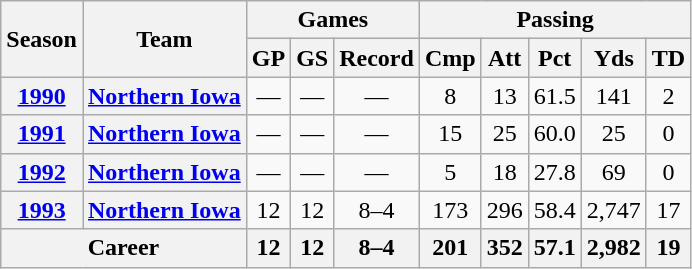<table class="wikitable" style="text-align:center;">
<tr>
<th rowspan="2">Season</th>
<th rowspan="2">Team</th>
<th colspan="3">Games</th>
<th colspan="5">Passing</th>
</tr>
<tr>
<th>GP</th>
<th>GS</th>
<th>Record</th>
<th>Cmp</th>
<th>Att</th>
<th>Pct</th>
<th>Yds</th>
<th>TD</th>
</tr>
<tr>
<th><a href='#'>1990</a></th>
<th><a href='#'>Northern Iowa</a></th>
<td>—</td>
<td>—</td>
<td>—</td>
<td>8</td>
<td>13</td>
<td>61.5</td>
<td>141</td>
<td>2</td>
</tr>
<tr>
<th><a href='#'>1991</a></th>
<th><a href='#'>Northern Iowa</a></th>
<td>—</td>
<td>—</td>
<td>—</td>
<td>15</td>
<td>25</td>
<td>60.0</td>
<td>25</td>
<td>0</td>
</tr>
<tr>
<th><a href='#'>1992</a></th>
<th><a href='#'>Northern Iowa</a></th>
<td>—</td>
<td>—</td>
<td>—</td>
<td>5</td>
<td>18</td>
<td>27.8</td>
<td>69</td>
<td>0</td>
</tr>
<tr>
<th><a href='#'>1993</a></th>
<th><a href='#'>Northern Iowa</a></th>
<td>12</td>
<td>12</td>
<td>8–4</td>
<td>173</td>
<td>296</td>
<td>58.4</td>
<td>2,747</td>
<td>17</td>
</tr>
<tr>
<th colspan="2">Career</th>
<th>12</th>
<th>12</th>
<th>8–4</th>
<th>201</th>
<th>352</th>
<th>57.1</th>
<th>2,982</th>
<th>19</th>
</tr>
</table>
